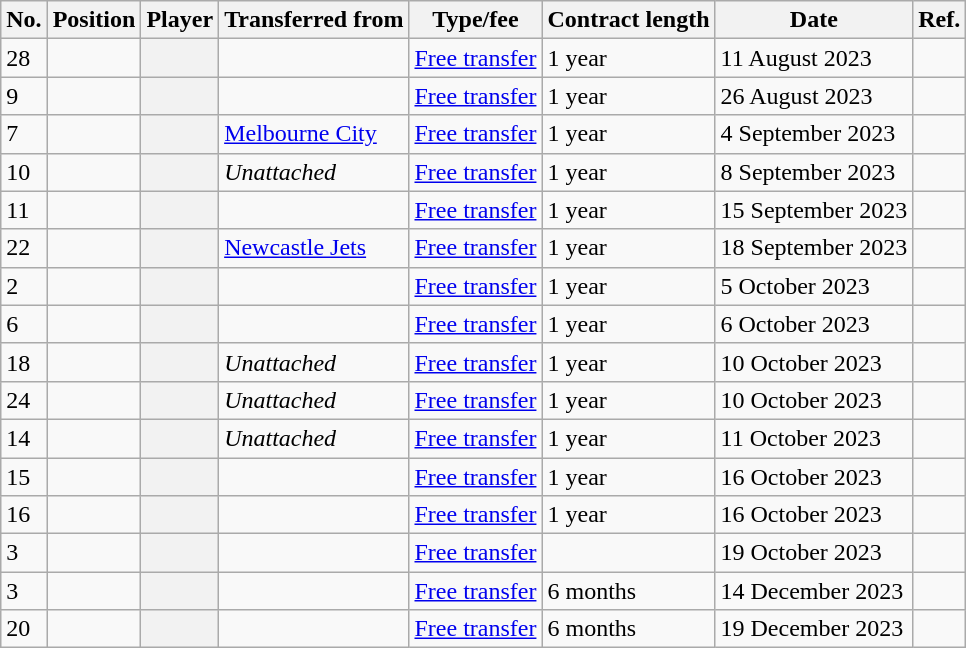<table class="wikitable plainrowheaders sortable" style="text-align:center; text-align:left">
<tr>
<th scope="col">No.</th>
<th scope="col">Position</th>
<th scope="col">Player</th>
<th scope="col">Transferred from</th>
<th scope="col">Type/fee</th>
<th scope="col">Contract length</th>
<th scope="col">Date</th>
<th class="unsortable" scope="col">Ref.</th>
</tr>
<tr>
<td>28</td>
<td></td>
<th scope="row"></th>
<td></td>
<td><a href='#'>Free transfer</a></td>
<td>1 year</td>
<td>11 August 2023</td>
<td></td>
</tr>
<tr>
<td>9</td>
<td></td>
<th scope="row"></th>
<td></td>
<td><a href='#'>Free transfer</a></td>
<td>1 year</td>
<td>26 August 2023</td>
<td></td>
</tr>
<tr>
<td>7</td>
<td></td>
<th scope="row"></th>
<td><a href='#'>Melbourne City</a></td>
<td><a href='#'>Free transfer</a></td>
<td>1 year</td>
<td>4 September 2023</td>
<td></td>
</tr>
<tr>
<td>10</td>
<td></td>
<th scope="row"></th>
<td><em>Unattached</em></td>
<td><a href='#'>Free transfer</a></td>
<td>1 year</td>
<td>8 September 2023</td>
<td></td>
</tr>
<tr>
<td>11</td>
<td></td>
<th scope="row"></th>
<td></td>
<td><a href='#'>Free transfer</a></td>
<td>1 year</td>
<td>15 September 2023</td>
<td></td>
</tr>
<tr>
<td>22</td>
<td></td>
<th scope="row"></th>
<td><a href='#'>Newcastle Jets</a></td>
<td><a href='#'>Free transfer</a></td>
<td>1 year</td>
<td>18 September 2023</td>
<td></td>
</tr>
<tr>
<td>2</td>
<td></td>
<th scope="row"></th>
<td></td>
<td><a href='#'>Free transfer</a></td>
<td>1 year</td>
<td>5 October 2023</td>
<td></td>
</tr>
<tr>
<td>6</td>
<td></td>
<th scope="row"></th>
<td></td>
<td><a href='#'>Free transfer</a></td>
<td>1 year</td>
<td>6 October 2023</td>
<td></td>
</tr>
<tr>
<td>18</td>
<td></td>
<th scope="row"></th>
<td><em>Unattached</em></td>
<td><a href='#'>Free transfer</a></td>
<td>1 year</td>
<td>10 October 2023</td>
<td></td>
</tr>
<tr>
<td>24</td>
<td></td>
<th scope="row"></th>
<td><em>Unattached</em></td>
<td><a href='#'>Free transfer</a></td>
<td>1 year</td>
<td>10 October 2023</td>
<td></td>
</tr>
<tr>
<td>14</td>
<td></td>
<th scope="row"></th>
<td><em>Unattached</em></td>
<td><a href='#'>Free transfer</a></td>
<td>1 year</td>
<td>11 October 2023</td>
<td></td>
</tr>
<tr>
<td>15</td>
<td></td>
<th scope="row"></th>
<td></td>
<td><a href='#'>Free transfer</a></td>
<td>1 year</td>
<td>16 October 2023</td>
<td></td>
</tr>
<tr>
<td>16</td>
<td></td>
<th scope="row"></th>
<td></td>
<td><a href='#'>Free transfer</a></td>
<td>1 year</td>
<td>16 October 2023</td>
<td></td>
</tr>
<tr>
<td>3</td>
<td></td>
<th scope="row"></th>
<td></td>
<td><a href='#'>Free transfer</a></td>
<td></td>
<td>19 October 2023</td>
<td></td>
</tr>
<tr>
<td>3</td>
<td></td>
<th scope="row"></th>
<td></td>
<td><a href='#'>Free transfer</a></td>
<td>6 months</td>
<td>14 December 2023</td>
<td></td>
</tr>
<tr>
<td>20</td>
<td></td>
<th scope="row"></th>
<td></td>
<td><a href='#'>Free transfer</a></td>
<td>6 months</td>
<td>19 December 2023</td>
<td></td>
</tr>
</table>
